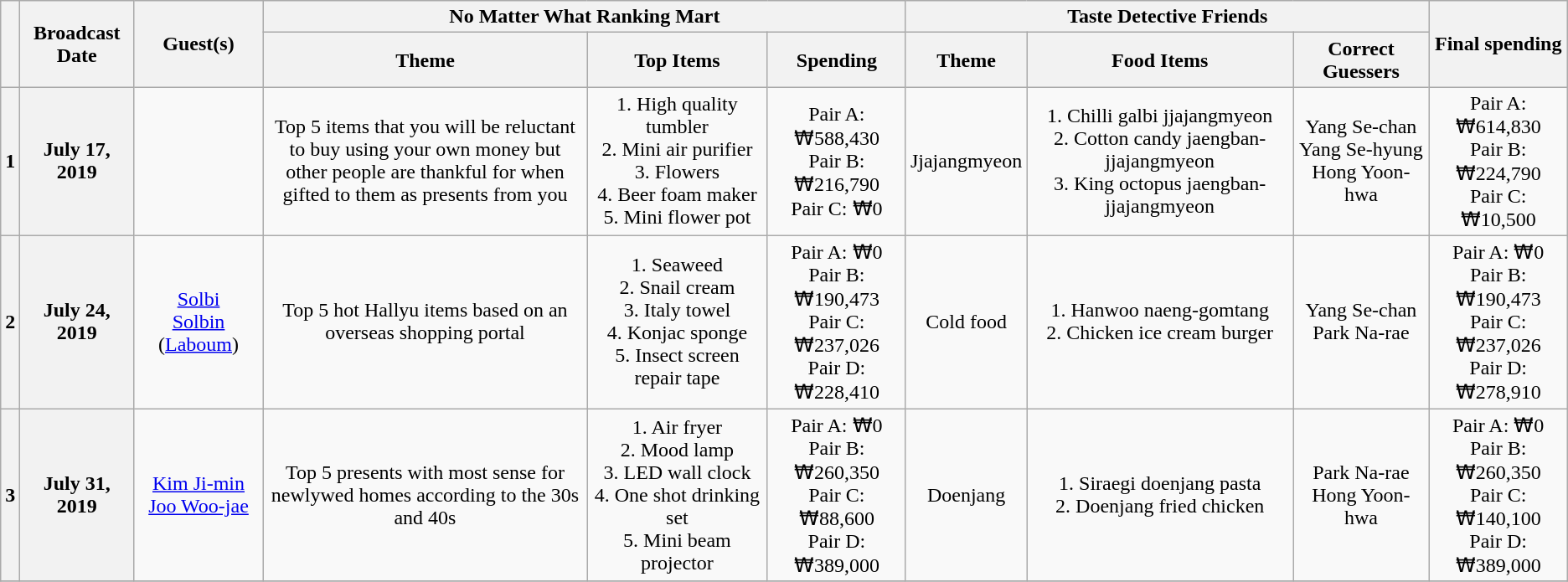<table Class ="wikitable" style="text-align:center">
<tr>
<th rowspan="2"></th>
<th rowspan="2">Broadcast<br>Date</th>
<th rowspan="2">Guest(s)</th>
<th colspan="3">No Matter What Ranking Mart</th>
<th colspan="3">Taste Detective Friends</th>
<th rowspan="2">Final spending</th>
</tr>
<tr>
<th width=250>Theme</th>
<th>Top Items</th>
<th>Spending</th>
<th>Theme</th>
<th>Food Items</th>
<th>Correct Guessers</th>
</tr>
<tr>
<th>1</th>
<th>July 17, 2019</th>
<td></td>
<td>Top 5 items that you will be reluctant to buy using your own money but other people are thankful for when gifted to them as presents from you</td>
<td>1. High quality tumbler<br>2. Mini air purifier<br>3. Flowers<br>4. Beer foam maker<br>5. Mini flower pot</td>
<td>Pair A: ₩588,430<br>Pair B: ₩216,790<br>Pair C: ₩0</td>
<td>Jjajangmyeon</td>
<td>1. Chilli galbi jjajangmyeon<br>2. Cotton candy jaengban-jjajangmyeon<br>3. King octopus jaengban-jjajangmyeon</td>
<td>Yang Se-chan<br>Yang Se-hyung<br>Hong Yoon-hwa</td>
<td>Pair A: ₩614,830<br>Pair B: ₩224,790<br>Pair C: ₩10,500</td>
</tr>
<tr>
<th>2</th>
<th>July 24, 2019</th>
<td><a href='#'>Solbi</a><br><a href='#'>Solbin</a> (<a href='#'>Laboum</a>)</td>
<td>Top 5 hot Hallyu items based on an overseas shopping portal</td>
<td>1. Seaweed<br>2. Snail cream<br>3. Italy towel<br>4. Konjac sponge<br>5. Insect screen repair tape</td>
<td>Pair A: ₩0<br>Pair B: ₩190,473<br>Pair C: ₩237,026<br>Pair D: ₩228,410</td>
<td>Cold food</td>
<td>1. Hanwoo naeng-gomtang<br>2. Chicken ice cream burger</td>
<td>Yang Se-chan<br>Park Na-rae</td>
<td>Pair A: ₩0<br>Pair B: ₩190,473<br>Pair C: ₩237,026<br>Pair D: ₩278,910</td>
</tr>
<tr>
<th>3</th>
<th>July 31, 2019</th>
<td><a href='#'>Kim Ji-min</a><br><a href='#'>Joo Woo-jae</a></td>
<td>Top 5 presents with most sense for newlywed homes according to the 30s and 40s</td>
<td>1. Air fryer<br>2. Mood lamp<br>3. LED wall clock<br>4. One shot drinking set<br>5. Mini beam projector</td>
<td>Pair A: ₩0<br>Pair B: ₩260,350<br>Pair C: ₩88,600<br>Pair D: ₩389,000</td>
<td>Doenjang</td>
<td>1. Siraegi doenjang pasta<br>2. Doenjang fried chicken</td>
<td>Park Na-rae<br>Hong Yoon-hwa</td>
<td>Pair A: ₩0<br>Pair B: ₩260,350<br>Pair C: ₩140,100<br>Pair D: ₩389,000</td>
</tr>
<tr>
</tr>
</table>
